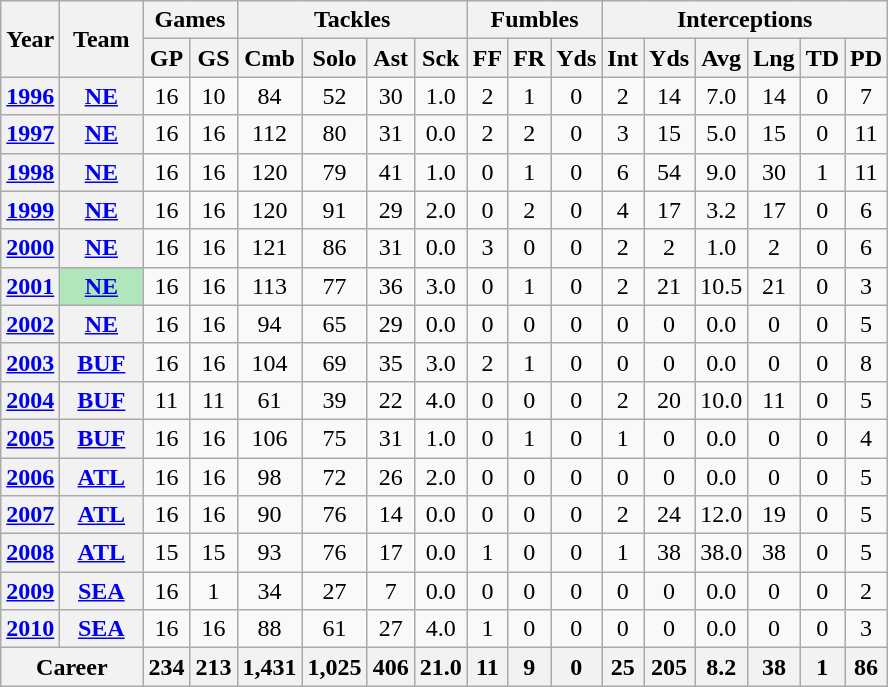<table class=wikitable style="text-align:center;">
<tr>
<th rowspan="2">Year</th>
<th rowspan="2">Team</th>
<th colspan="2">Games</th>
<th colspan="4">Tackles</th>
<th colspan="3">Fumbles</th>
<th colspan="6">Interceptions</th>
</tr>
<tr>
<th>GP</th>
<th>GS</th>
<th>Cmb</th>
<th>Solo</th>
<th>Ast</th>
<th>Sck</th>
<th>FF</th>
<th>FR</th>
<th>Yds</th>
<th>Int</th>
<th>Yds</th>
<th>Avg</th>
<th>Lng</th>
<th>TD</th>
<th>PD</th>
</tr>
<tr>
<th><a href='#'>1996</a></th>
<th><a href='#'>NE</a></th>
<td>16</td>
<td>10</td>
<td>84</td>
<td>52</td>
<td>30</td>
<td>1.0</td>
<td>2</td>
<td>1</td>
<td>0</td>
<td>2</td>
<td>14</td>
<td>7.0</td>
<td>14</td>
<td>0</td>
<td>7</td>
</tr>
<tr>
<th><a href='#'>1997</a></th>
<th><a href='#'>NE</a></th>
<td>16</td>
<td>16</td>
<td>112</td>
<td>80</td>
<td>31</td>
<td>0.0</td>
<td>2</td>
<td>2</td>
<td>0</td>
<td>3</td>
<td>15</td>
<td>5.0</td>
<td>15</td>
<td>0</td>
<td>11</td>
</tr>
<tr>
<th><a href='#'>1998</a></th>
<th><a href='#'>NE</a></th>
<td>16</td>
<td>16</td>
<td>120</td>
<td>79</td>
<td>41</td>
<td>1.0</td>
<td>0</td>
<td>1</td>
<td>0</td>
<td>6</td>
<td>54</td>
<td>9.0</td>
<td>30</td>
<td>1</td>
<td>11</td>
</tr>
<tr>
<th><a href='#'>1999</a></th>
<th><a href='#'>NE</a></th>
<td>16</td>
<td>16</td>
<td>120</td>
<td>91</td>
<td>29</td>
<td>2.0</td>
<td>0</td>
<td>2</td>
<td>0</td>
<td>4</td>
<td>17</td>
<td>3.2</td>
<td>17</td>
<td>0</td>
<td>6</td>
</tr>
<tr>
<th><a href='#'>2000</a></th>
<th><a href='#'>NE</a></th>
<td>16</td>
<td>16</td>
<td>121</td>
<td>86</td>
<td>31</td>
<td>0.0</td>
<td>3</td>
<td>0</td>
<td>0</td>
<td>2</td>
<td>2</td>
<td>1.0</td>
<td>2</td>
<td>0</td>
<td>6</td>
</tr>
<tr>
<th><a href='#'>2001</a></th>
<th style="background:#afe6ba; width:3em;"><a href='#'>NE</a></th>
<td>16</td>
<td>16</td>
<td>113</td>
<td>77</td>
<td>36</td>
<td>3.0</td>
<td>0</td>
<td>1</td>
<td>0</td>
<td>2</td>
<td>21</td>
<td>10.5</td>
<td>21</td>
<td>0</td>
<td>3</td>
</tr>
<tr>
<th><a href='#'>2002</a></th>
<th><a href='#'>NE</a></th>
<td>16</td>
<td>16</td>
<td>94</td>
<td>65</td>
<td>29</td>
<td>0.0</td>
<td>0</td>
<td>0</td>
<td>0</td>
<td>0</td>
<td>0</td>
<td>0.0</td>
<td>0</td>
<td>0</td>
<td>5</td>
</tr>
<tr>
<th><a href='#'>2003</a></th>
<th><a href='#'>BUF</a></th>
<td>16</td>
<td>16</td>
<td>104</td>
<td>69</td>
<td>35</td>
<td>3.0</td>
<td>2</td>
<td>1</td>
<td>0</td>
<td>0</td>
<td>0</td>
<td>0.0</td>
<td>0</td>
<td>0</td>
<td>8</td>
</tr>
<tr>
<th><a href='#'>2004</a></th>
<th><a href='#'>BUF</a></th>
<td>11</td>
<td>11</td>
<td>61</td>
<td>39</td>
<td>22</td>
<td>4.0</td>
<td>0</td>
<td>0</td>
<td>0</td>
<td>2</td>
<td>20</td>
<td>10.0</td>
<td>11</td>
<td>0</td>
<td>5</td>
</tr>
<tr>
<th><a href='#'>2005</a></th>
<th><a href='#'>BUF</a></th>
<td>16</td>
<td>16</td>
<td>106</td>
<td>75</td>
<td>31</td>
<td>1.0</td>
<td>0</td>
<td>1</td>
<td>0</td>
<td>1</td>
<td>0</td>
<td>0.0</td>
<td>0</td>
<td>0</td>
<td>4</td>
</tr>
<tr>
<th><a href='#'>2006</a></th>
<th><a href='#'>ATL</a></th>
<td>16</td>
<td>16</td>
<td>98</td>
<td>72</td>
<td>26</td>
<td>2.0</td>
<td>0</td>
<td>0</td>
<td>0</td>
<td>0</td>
<td>0</td>
<td>0.0</td>
<td>0</td>
<td>0</td>
<td>5</td>
</tr>
<tr>
<th><a href='#'>2007</a></th>
<th><a href='#'>ATL</a></th>
<td>16</td>
<td>16</td>
<td>90</td>
<td>76</td>
<td>14</td>
<td>0.0</td>
<td>0</td>
<td>0</td>
<td>0</td>
<td>2</td>
<td>24</td>
<td>12.0</td>
<td>19</td>
<td>0</td>
<td>5</td>
</tr>
<tr>
<th><a href='#'>2008</a></th>
<th><a href='#'>ATL</a></th>
<td>15</td>
<td>15</td>
<td>93</td>
<td>76</td>
<td>17</td>
<td>0.0</td>
<td>1</td>
<td>0</td>
<td>0</td>
<td>1</td>
<td>38</td>
<td>38.0</td>
<td>38</td>
<td>0</td>
<td>5</td>
</tr>
<tr>
<th><a href='#'>2009</a></th>
<th><a href='#'>SEA</a></th>
<td>16</td>
<td>1</td>
<td>34</td>
<td>27</td>
<td>7</td>
<td>0.0</td>
<td>0</td>
<td>0</td>
<td>0</td>
<td>0</td>
<td>0</td>
<td>0.0</td>
<td>0</td>
<td>0</td>
<td>2</td>
</tr>
<tr>
<th><a href='#'>2010</a></th>
<th><a href='#'>SEA</a></th>
<td>16</td>
<td>16</td>
<td>88</td>
<td>61</td>
<td>27</td>
<td>4.0</td>
<td>1</td>
<td>0</td>
<td>0</td>
<td>0</td>
<td>0</td>
<td>0.0</td>
<td>0</td>
<td>0</td>
<td>3</td>
</tr>
<tr>
<th colspan="2">Career</th>
<th>234</th>
<th>213</th>
<th>1,431</th>
<th>1,025</th>
<th>406</th>
<th>21.0</th>
<th>11</th>
<th>9</th>
<th>0</th>
<th>25</th>
<th>205</th>
<th>8.2</th>
<th>38</th>
<th>1</th>
<th>86</th>
</tr>
</table>
